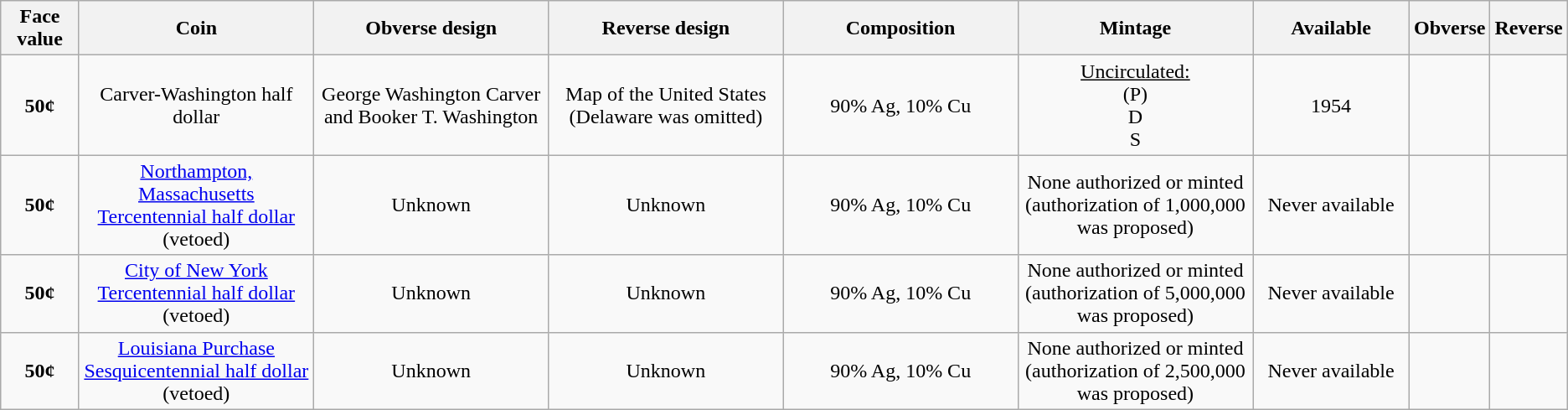<table class="wikitable">
<tr>
<th width="5%">Face value</th>
<th width="15%">Coin</th>
<th width="15%">Obverse design</th>
<th width="15%">Reverse design</th>
<th width="15%">Composition</th>
<th width="15%">Mintage</th>
<th width="10%">Available</th>
<th>Obverse</th>
<th>Reverse</th>
</tr>
<tr>
<td align="center"><strong>50¢</strong></td>
<td align="center">Carver-Washington half dollar</td>
<td align="center">George Washington Carver and Booker T. Washington</td>
<td align="center">Map of the United States (Delaware was omitted)</td>
<td align="center">90% Ag, 10% Cu</td>
<td align="center"><u>Uncirculated:</u><br> (P) <br> D <br>  S</td>
<td align="center">1954</td>
<td></td>
<td></td>
</tr>
<tr>
<td align="center"><strong>50¢</strong></td>
<td align="center"><a href='#'>Northampton, Massachusetts Tercentennial half dollar</a><br>(vetoed)</td>
<td align="center">Unknown</td>
<td align="center">Unknown</td>
<td align="center">90% Ag, 10% Cu</td>
<td align="center">None authorized or minted (authorization of 1,000,000 was proposed)</td>
<td align="center">Never available</td>
<td></td>
<td></td>
</tr>
<tr>
<td align="center"><strong>50¢</strong></td>
<td align="center"><a href='#'>City of New York Tercentennial half dollar</a><br>(vetoed)</td>
<td align="center">Unknown</td>
<td align="center">Unknown</td>
<td align="center">90% Ag, 10% Cu</td>
<td align="center">None authorized or minted (authorization of 5,000,000 was proposed)</td>
<td align="center">Never available</td>
<td></td>
<td></td>
</tr>
<tr>
<td align="center"><strong>50¢</strong></td>
<td align="center"><a href='#'>Louisiana Purchase Sesquicentennial half dollar</a><br>(vetoed)</td>
<td align="center">Unknown</td>
<td align="center">Unknown</td>
<td align="center">90% Ag, 10% Cu</td>
<td align="center">None authorized or minted (authorization of 2,500,000 was proposed)</td>
<td align="center">Never available</td>
<td></td>
<td></td>
</tr>
</table>
